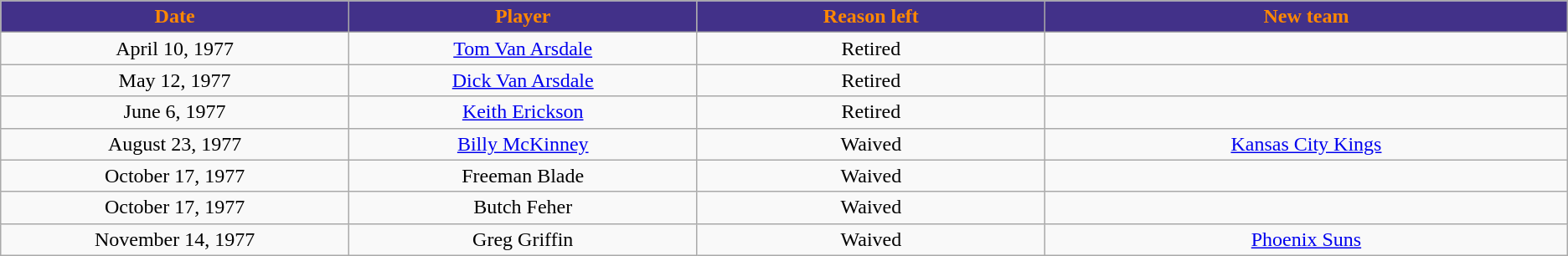<table class="wikitable">
<tr>
<th style="background:#423189; color:#FF8800" width="10%">Date</th>
<th style="background:#423189; color:#FF8800" width="10%">Player</th>
<th style="background:#423189; color:#FF8800" width="10%">Reason left</th>
<th style="background:#423189; color:#FF8800" width="15%">New team</th>
</tr>
<tr style="text-align: center">
<td>April 10, 1977</td>
<td><a href='#'>Tom Van Arsdale</a></td>
<td>Retired</td>
<td></td>
</tr>
<tr style="text-align: center">
<td>May 12, 1977</td>
<td><a href='#'>Dick Van Arsdale</a></td>
<td>Retired</td>
<td></td>
</tr>
<tr style="text-align: center">
<td>June 6, 1977</td>
<td><a href='#'>Keith Erickson</a></td>
<td>Retired</td>
<td></td>
</tr>
<tr style="text-align: center">
<td>August 23, 1977</td>
<td><a href='#'>Billy McKinney</a></td>
<td>Waived</td>
<td><a href='#'>Kansas City Kings</a></td>
</tr>
<tr style="text-align: center">
<td>October 17, 1977</td>
<td>Freeman Blade</td>
<td>Waived</td>
<td></td>
</tr>
<tr style="text-align: center">
<td>October 17, 1977</td>
<td>Butch Feher</td>
<td>Waived</td>
<td></td>
</tr>
<tr style="text-align: center">
<td>November 14, 1977</td>
<td>Greg Griffin</td>
<td>Waived</td>
<td><a href='#'>Phoenix Suns</a></td>
</tr>
</table>
